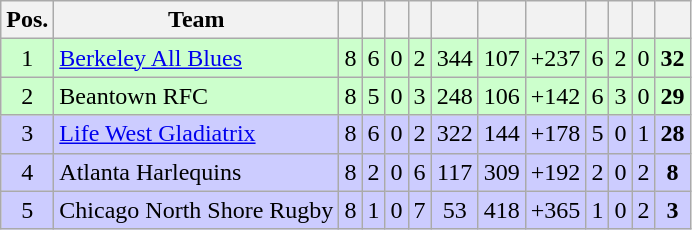<table class="wikitable" style="text-align: center;">
<tr>
<th>Pos.</th>
<th>Team</th>
<th></th>
<th></th>
<th></th>
<th></th>
<th></th>
<th></th>
<th></th>
<th></th>
<th></th>
<th></th>
<th></th>
</tr>
<tr bgcolor=ccffcc>
<td>1</td>
<td align="left"><a href='#'>Berkeley All Blues</a></td>
<td>8</td>
<td>6</td>
<td>0</td>
<td>2</td>
<td>344</td>
<td>107</td>
<td>+237</td>
<td>6</td>
<td>2</td>
<td>0</td>
<td><strong>32</strong></td>
</tr>
<tr bgcolor=ccffcc>
<td>2</td>
<td align="left">Beantown RFC</td>
<td>8</td>
<td>5</td>
<td>0</td>
<td>3</td>
<td>248</td>
<td>106</td>
<td>+142</td>
<td>6</td>
<td>3</td>
<td>0</td>
<td><strong>29</strong></td>
</tr>
<tr bgcolor=ccccff>
<td>3</td>
<td align="left"><a href='#'>Life West Gladiatrix</a></td>
<td>8</td>
<td>6</td>
<td>0</td>
<td>2</td>
<td>322</td>
<td>144</td>
<td>+178</td>
<td>5</td>
<td>0</td>
<td>1</td>
<td><strong>28</strong></td>
</tr>
<tr bgcolor=ccccff>
<td>4</td>
<td align="left">Atlanta Harlequins</td>
<td>8</td>
<td>2</td>
<td>0</td>
<td>6</td>
<td>117</td>
<td>309</td>
<td>+192</td>
<td>2</td>
<td>0</td>
<td>2</td>
<td><strong>8</strong></td>
</tr>
<tr bgcolor=ccccff>
<td>5</td>
<td align="left">Chicago North Shore Rugby</td>
<td>8</td>
<td>1</td>
<td>0</td>
<td>7</td>
<td>53</td>
<td>418</td>
<td>+365</td>
<td>1</td>
<td>0</td>
<td>2</td>
<td><strong>3</strong></td>
</tr>
</table>
